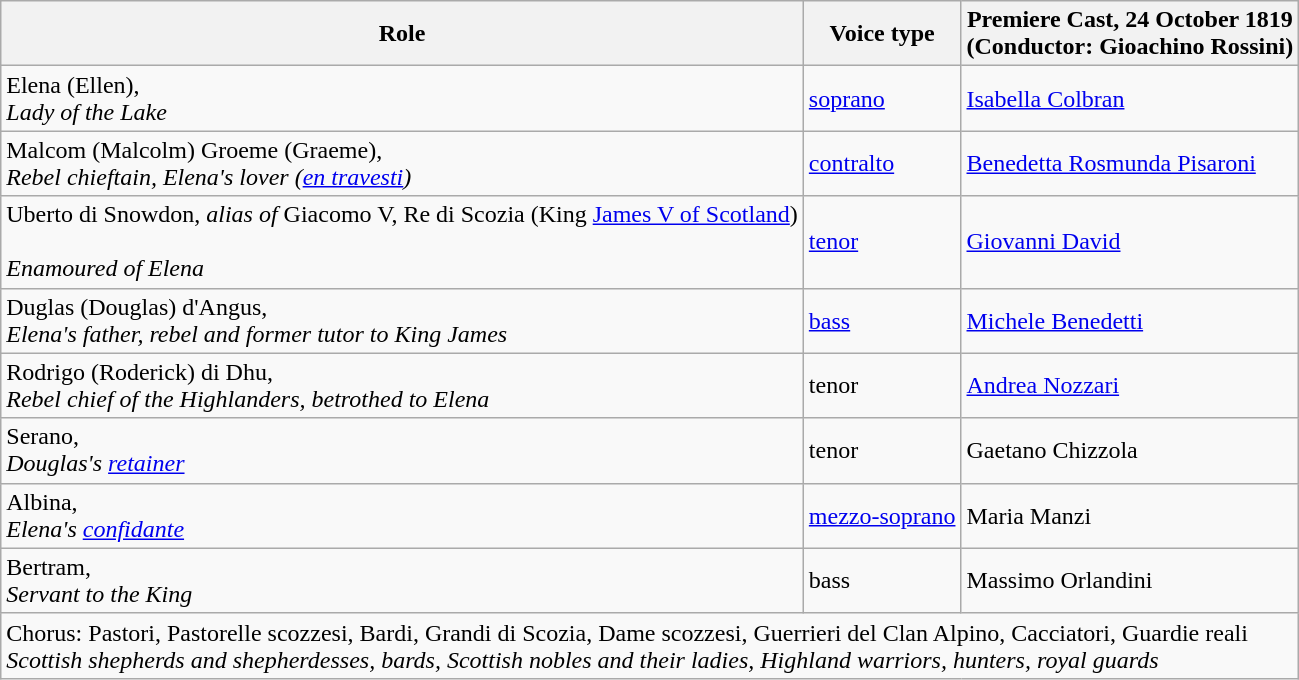<table class="wikitable">
<tr>
<th>Role</th>
<th>Voice type</th>
<th>Premiere Cast, 24 October 1819<br>(Conductor: Gioachino Rossini)</th>
</tr>
<tr>
<td>Elena (Ellen),<br> <em>Lady of the Lake</em></td>
<td><a href='#'>soprano</a></td>
<td><a href='#'>Isabella Colbran</a></td>
</tr>
<tr>
<td>Malcom (Malcolm) Groeme (Graeme),<br> <em>Rebel chieftain, Elena's lover (<a href='#'>en travesti</a>)</em></td>
<td><a href='#'>contralto</a></td>
<td><a href='#'>Benedetta Rosmunda Pisaroni</a></td>
</tr>
<tr>
<td>Uberto di Snowdon, <em>alias of</em> Giacomo V, Re di Scozia (King <a href='#'>James V of Scotland</a>)<br><br><em>Enamoured of Elena</em></td>
<td><a href='#'>tenor</a></td>
<td><a href='#'>Giovanni David</a></td>
</tr>
<tr>
<td>Duglas (Douglas) d'Angus,<br> <em>Elena's father, rebel and former tutor to King James</em></td>
<td><a href='#'>bass</a></td>
<td><a href='#'>Michele Benedetti</a></td>
</tr>
<tr>
<td>Rodrigo (Roderick) di Dhu,<br> <em>Rebel chief of the Highlanders, betrothed to Elena</em></td>
<td>tenor</td>
<td><a href='#'>Andrea Nozzari</a></td>
</tr>
<tr>
<td>Serano,<br> <em>Douglas's <a href='#'>retainer</a></em></td>
<td>tenor</td>
<td>Gaetano Chizzola</td>
</tr>
<tr>
<td>Albina,<br> <em>Elena's <a href='#'>confidante</a></em></td>
<td><a href='#'>mezzo-soprano</a></td>
<td>Maria Manzi</td>
</tr>
<tr>
<td>Bertram,<br> <em>Servant to the King</em></td>
<td>bass</td>
<td>Massimo Orlandini</td>
</tr>
<tr>
<td colspan="3">Chorus: Pastori, Pastorelle scozzesi, Bardi, Grandi di Scozia, Dame scozzesi, Guerrieri del Clan Alpino, Cacciatori, Guardie reali<br><em>Scottish shepherds and shepherdesses, bards, Scottish nobles and their ladies, Highland warriors, hunters, royal guards</em></td>
</tr>
</table>
